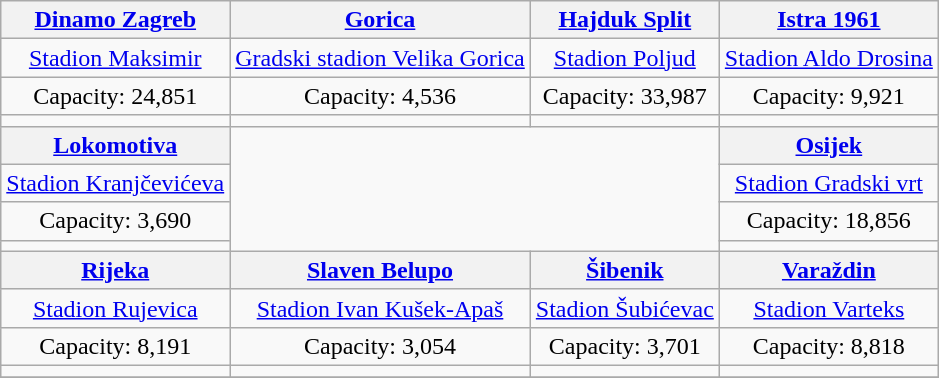<table class="wikitable" style="text-align:center;">
<tr>
<th><a href='#'>Dinamo Zagreb</a></th>
<th><a href='#'>Gorica</a></th>
<th><a href='#'>Hajduk Split</a></th>
<th><a href='#'>Istra 1961</a></th>
</tr>
<tr>
<td><a href='#'>Stadion Maksimir</a></td>
<td><a href='#'>Gradski stadion Velika Gorica</a></td>
<td><a href='#'>Stadion Poljud</a></td>
<td><a href='#'>Stadion Aldo Drosina</a></td>
</tr>
<tr>
<td>Capacity: 24,851</td>
<td>Capacity: 4,536</td>
<td>Capacity: 33,987</td>
<td>Capacity: 9,921</td>
</tr>
<tr>
<td></td>
<td></td>
<td></td>
<td></td>
</tr>
<tr>
<th><a href='#'>Lokomotiva</a></th>
<td colspan="2" rowspan="4"><br>
</td>
<th><a href='#'>Osijek</a></th>
</tr>
<tr>
<td><a href='#'>Stadion Kranjčevićeva</a></td>
<td><a href='#'>Stadion Gradski vrt</a></td>
</tr>
<tr>
<td>Capacity: 3,690</td>
<td>Capacity: 18,856</td>
</tr>
<tr>
<td></td>
<td></td>
</tr>
<tr>
<th><a href='#'>Rijeka</a></th>
<th><a href='#'>Slaven Belupo</a></th>
<th><a href='#'>Šibenik</a></th>
<th><a href='#'>Varaždin</a></th>
</tr>
<tr>
<td><a href='#'>Stadion Rujevica</a></td>
<td><a href='#'>Stadion Ivan Kušek-Apaš</a></td>
<td><a href='#'>Stadion Šubićevac</a></td>
<td><a href='#'>Stadion Varteks</a></td>
</tr>
<tr>
<td>Capacity: 8,191</td>
<td>Capacity: 3,054</td>
<td>Capacity: 3,701</td>
<td>Capacity: 8,818</td>
</tr>
<tr>
<td></td>
<td></td>
<td></td>
<td></td>
</tr>
<tr>
</tr>
</table>
